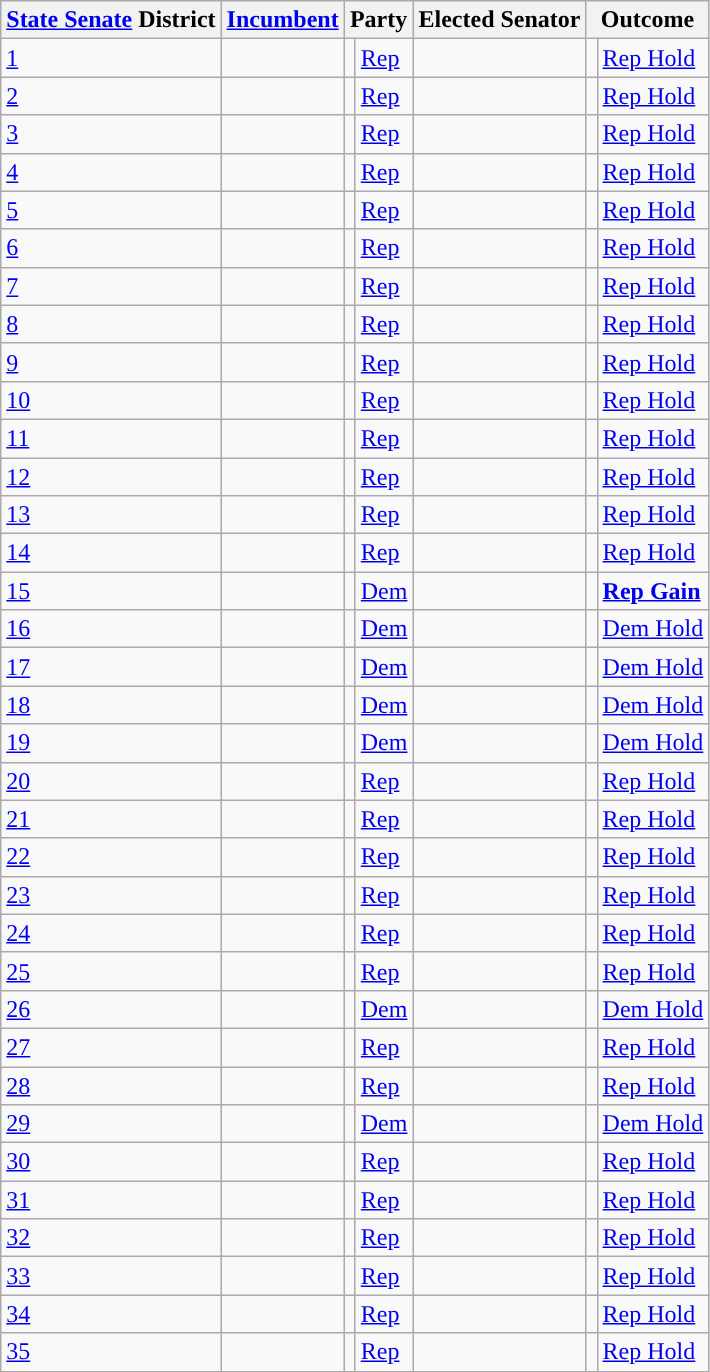<table class="wikitable sortable">
<tr>
<th><a href='#'>State Senate</a> District</th>
<th><a href='#'>Incumbent</a></th>
<th colspan="2">Party</th>
<th>Elected Senator</th>
<th colspan="2">Outcome</th>
</tr>
<tr>
<td><a href='#'>1</a></td>
<td></td>
<td style="background:"></td>
<td><a href='#'>Rep</a></td>
<td><em></em></td>
<td style="background:"></td>
<td><a href='#'>Rep Hold</a></td>
</tr>
<tr>
<td><a href='#'>2</a></td>
<td></td>
<td style="background:"></td>
<td><a href='#'>Rep</a></td>
<td></td>
<td style="background:"></td>
<td><a href='#'>Rep Hold</a></td>
</tr>
<tr>
<td><a href='#'>3</a></td>
<td></td>
<td style="background:"></td>
<td><a href='#'>Rep</a></td>
<td></td>
<td style="background:"></td>
<td><a href='#'>Rep Hold</a></td>
</tr>
<tr>
<td><a href='#'>4</a></td>
<td></td>
<td style="background:"></td>
<td><a href='#'>Rep</a></td>
<td></td>
<td style="background:"></td>
<td><a href='#'>Rep Hold</a></td>
</tr>
<tr>
<td><a href='#'>5</a></td>
<td></td>
<td style="background:"></td>
<td><a href='#'>Rep</a></td>
<td></td>
<td style="background:"></td>
<td><a href='#'>Rep Hold</a></td>
</tr>
<tr>
<td><a href='#'>6</a></td>
<td></td>
<td style="background:"></td>
<td><a href='#'>Rep</a></td>
<td></td>
<td style="background:"></td>
<td><a href='#'>Rep Hold</a></td>
</tr>
<tr>
<td><a href='#'>7</a></td>
<td></td>
<td style="background:"></td>
<td><a href='#'>Rep</a></td>
<td></td>
<td style="background:"></td>
<td><a href='#'>Rep Hold</a></td>
</tr>
<tr>
<td><a href='#'>8</a></td>
<td></td>
<td style="background:"></td>
<td><a href='#'>Rep</a></td>
<td><em></em></td>
<td style="background:"></td>
<td><a href='#'>Rep Hold</a></td>
</tr>
<tr>
<td><a href='#'>9</a></td>
<td></td>
<td style="background:"></td>
<td><a href='#'>Rep</a></td>
<td></td>
<td style="background:"></td>
<td><a href='#'>Rep Hold</a></td>
</tr>
<tr>
<td><a href='#'>10</a></td>
<td></td>
<td style="background:"></td>
<td><a href='#'>Rep</a></td>
<td></td>
<td style="background:"></td>
<td><a href='#'>Rep Hold</a></td>
</tr>
<tr>
<td><a href='#'>11</a></td>
<td></td>
<td style="background:"></td>
<td><a href='#'>Rep</a></td>
<td><em></em></td>
<td style="background:"></td>
<td><a href='#'>Rep Hold</a></td>
</tr>
<tr>
<td><a href='#'>12</a></td>
<td></td>
<td style="background:"></td>
<td><a href='#'>Rep</a></td>
<td></td>
<td style="background:"></td>
<td><a href='#'>Rep Hold</a></td>
</tr>
<tr>
<td><a href='#'>13</a></td>
<td></td>
<td style="background:"></td>
<td><a href='#'>Rep</a></td>
<td></td>
<td style="background:"></td>
<td><a href='#'>Rep Hold</a></td>
</tr>
<tr>
<td><a href='#'>14</a></td>
<td></td>
<td style="background:"></td>
<td><a href='#'>Rep</a></td>
<td></td>
<td style="background:"></td>
<td><a href='#'>Rep Hold</a></td>
</tr>
<tr>
<td><a href='#'>15</a></td>
<td></td>
<td style="background:"></td>
<td><a href='#'>Dem</a></td>
<td><strong></strong></td>
<td style="background:"></td>
<td><strong><a href='#'>Rep Gain</a></strong></td>
</tr>
<tr>
<td><a href='#'>16</a></td>
<td></td>
<td style="background:"></td>
<td><a href='#'>Dem</a></td>
<td></td>
<td style="background:"></td>
<td><a href='#'>Dem Hold</a></td>
</tr>
<tr>
<td><a href='#'>17</a></td>
<td></td>
<td style="background:"></td>
<td><a href='#'>Dem</a></td>
<td></td>
<td style="background:"></td>
<td><a href='#'>Dem Hold</a></td>
</tr>
<tr>
<td><a href='#'>18</a></td>
<td></td>
<td style="background:"></td>
<td><a href='#'>Dem</a></td>
<td></td>
<td style="background:"></td>
<td><a href='#'>Dem Hold</a></td>
</tr>
<tr>
<td><a href='#'>19</a></td>
<td></td>
<td style="background:"></td>
<td><a href='#'>Dem</a></td>
<td></td>
<td style="background:"></td>
<td><a href='#'>Dem Hold</a></td>
</tr>
<tr>
<td><a href='#'>20</a></td>
<td></td>
<td style="background:"></td>
<td><a href='#'>Rep</a></td>
<td><em></em></td>
<td style="background:"></td>
<td><a href='#'>Rep Hold</a></td>
</tr>
<tr>
<td><a href='#'>21</a></td>
<td></td>
<td style="background:"></td>
<td><a href='#'>Rep</a></td>
<td></td>
<td style="background:"></td>
<td><a href='#'>Rep Hold</a></td>
</tr>
<tr>
<td><a href='#'>22</a></td>
<td></td>
<td style="background:"></td>
<td><a href='#'>Rep</a></td>
<td></td>
<td style="background:"></td>
<td><a href='#'>Rep Hold</a></td>
</tr>
<tr>
<td><a href='#'>23</a></td>
<td></td>
<td style="background:"></td>
<td><a href='#'>Rep</a></td>
<td></td>
<td style="background:"></td>
<td><a href='#'>Rep Hold</a></td>
</tr>
<tr>
<td><a href='#'>24</a></td>
<td></td>
<td style="background:"></td>
<td><a href='#'>Rep</a></td>
<td></td>
<td style="background:"></td>
<td><a href='#'>Rep Hold</a></td>
</tr>
<tr>
<td><a href='#'>25</a></td>
<td></td>
<td style="background:"></td>
<td><a href='#'>Rep</a></td>
<td><em></em></td>
<td style="background:"></td>
<td><a href='#'>Rep Hold</a></td>
</tr>
<tr>
<td><a href='#'>26</a></td>
<td></td>
<td style="background:"></td>
<td><a href='#'>Dem</a></td>
<td></td>
<td style="background:"></td>
<td><a href='#'>Dem Hold</a></td>
</tr>
<tr>
<td><a href='#'>27</a></td>
<td></td>
<td style="background:"></td>
<td><a href='#'>Rep</a></td>
<td></td>
<td style="background:"></td>
<td><a href='#'>Rep Hold</a></td>
</tr>
<tr>
<td><a href='#'>28</a></td>
<td></td>
<td style="background:"></td>
<td><a href='#'>Rep</a></td>
<td></td>
<td style="background:"></td>
<td><a href='#'>Rep Hold</a></td>
</tr>
<tr>
<td><a href='#'>29</a></td>
<td></td>
<td style="background:"></td>
<td><a href='#'>Dem</a></td>
<td></td>
<td style="background:"></td>
<td><a href='#'>Dem Hold</a></td>
</tr>
<tr>
<td><a href='#'>30</a></td>
<td></td>
<td style="background:"></td>
<td><a href='#'>Rep</a></td>
<td></td>
<td style="background:"></td>
<td><a href='#'>Rep Hold</a></td>
</tr>
<tr>
<td><a href='#'>31</a></td>
<td></td>
<td style="background:"></td>
<td><a href='#'>Rep</a></td>
<td></td>
<td style="background:"></td>
<td><a href='#'>Rep Hold</a></td>
</tr>
<tr>
<td><a href='#'>32</a></td>
<td></td>
<td style="background:"></td>
<td><a href='#'>Rep</a></td>
<td></td>
<td style="background:"></td>
<td><a href='#'>Rep Hold</a></td>
</tr>
<tr>
<td><a href='#'>33</a></td>
<td></td>
<td style="background:"></td>
<td><a href='#'>Rep</a></td>
<td></td>
<td style="background:"></td>
<td><a href='#'>Rep Hold</a></td>
</tr>
<tr>
<td><a href='#'>34</a></td>
<td></td>
<td style="background:"></td>
<td><a href='#'>Rep</a></td>
<td></td>
<td style="background:"></td>
<td><a href='#'>Rep Hold</a></td>
</tr>
<tr>
<td><a href='#'>35</a></td>
<td></td>
<td style="background:"></td>
<td><a href='#'>Rep</a></td>
<td></td>
<td style="background:"></td>
<td><a href='#'>Rep Hold</a></td>
</tr>
</table>
